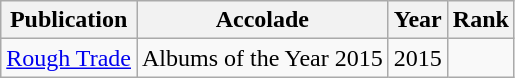<table class="sortable wikitable">
<tr>
<th>Publication</th>
<th>Accolade</th>
<th>Year</th>
<th>Rank</th>
</tr>
<tr>
<td><a href='#'>Rough Trade</a></td>
<td>Albums of the Year 2015</td>
<td>2015</td>
<td></td>
</tr>
</table>
